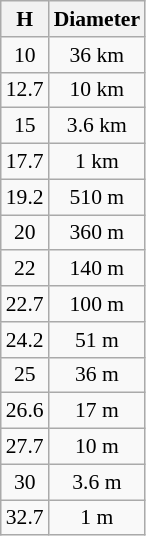<table class="wikitable floatright" style=" text-align:center; font-size:0.9em;">
<tr>
<th>H</th>
<th>Diameter</th>
</tr>
<tr>
<td>10</td>
<td>36 km</td>
</tr>
<tr>
<td>12.7</td>
<td>10 km</td>
</tr>
<tr>
<td>15</td>
<td>3.6 km</td>
</tr>
<tr id=1km>
<td>17.7</td>
<td>1 km</td>
</tr>
<tr>
<td>19.2</td>
<td>510 m</td>
</tr>
<tr>
<td>20</td>
<td>360 m</td>
</tr>
<tr id=PHA>
<td>22</td>
<td>140 m</td>
</tr>
<tr>
<td>22.7</td>
<td>100 m</td>
</tr>
<tr>
<td>24.2</td>
<td>51 m</td>
</tr>
<tr>
<td>25</td>
<td>36 m</td>
</tr>
<tr id=Chelyabinsk>
<td>26.6</td>
<td>17 m</td>
</tr>
<tr>
<td>27.7</td>
<td>10 m</td>
</tr>
<tr>
<td>30</td>
<td>3.6 m</td>
</tr>
<tr id=1m>
<td>32.7</td>
<td>1 m</td>
</tr>
</table>
